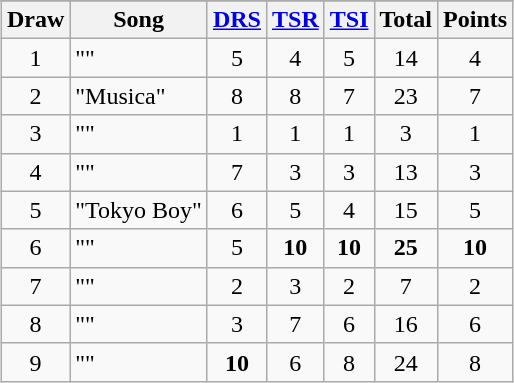<table class="wikitable plainrowheaders" style="margin: 1em auto 1em auto; text-align:center;">
<tr>
</tr>
<tr>
<th scope="col">Draw</th>
<th scope="col">Song</th>
<th scope="col"><a href='#'>DRS</a></th>
<th scope="col"><a href='#'>TSR</a></th>
<th scope="col"><a href='#'>TSI</a></th>
<th scope="col">Total</th>
<th scope="col">Points</th>
</tr>
<tr --->
<td>1</td>
<td align="left">""</td>
<td>5</td>
<td>4</td>
<td>5</td>
<td>14</td>
<td>4</td>
</tr>
<tr --->
<td>2</td>
<td align="left">"Musica"</td>
<td>8</td>
<td>8</td>
<td>7</td>
<td>23</td>
<td>7</td>
</tr>
<tr --->
<td>3</td>
<td align="left">""</td>
<td>1</td>
<td>1</td>
<td>1</td>
<td>3</td>
<td>1</td>
</tr>
<tr --->
<td>4</td>
<td align="left">""</td>
<td>7</td>
<td>3</td>
<td>3</td>
<td>13</td>
<td>3</td>
</tr>
<tr --->
<td>5</td>
<td align="left">"Tokyo Boy"</td>
<td>6</td>
<td>5</td>
<td>4</td>
<td>15</td>
<td>5</td>
</tr>
<tr --->
<td>6</td>
<td align="left">""</td>
<td>5</td>
<td><strong>10</strong></td>
<td><strong>10</strong></td>
<td><strong>25</strong></td>
<td><strong>10</strong></td>
</tr>
<tr --->
<td>7</td>
<td align="left">""</td>
<td>2</td>
<td>3</td>
<td>2</td>
<td>7</td>
<td>2</td>
</tr>
<tr --->
<td>8</td>
<td align="left">""</td>
<td>3</td>
<td>7</td>
<td>6</td>
<td>16</td>
<td>6</td>
</tr>
<tr --->
<td>9</td>
<td align="left">""</td>
<td><strong>10</strong></td>
<td>6</td>
<td>8</td>
<td>24</td>
<td>8</td>
</tr>
</table>
